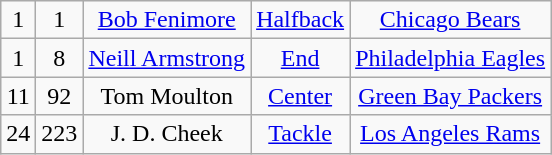<table class="wikitable" style="text-align:center">
<tr>
<td>1</td>
<td>1</td>
<td><a href='#'>Bob Fenimore</a></td>
<td><a href='#'>Halfback</a></td>
<td><a href='#'>Chicago Bears</a></td>
</tr>
<tr>
<td>1</td>
<td>8</td>
<td><a href='#'>Neill Armstrong</a></td>
<td><a href='#'>End</a></td>
<td><a href='#'>Philadelphia Eagles</a></td>
</tr>
<tr>
<td>11</td>
<td>92</td>
<td>Tom Moulton</td>
<td><a href='#'>Center</a></td>
<td><a href='#'>Green Bay Packers</a></td>
</tr>
<tr>
<td>24</td>
<td>223</td>
<td>J. D. Cheek</td>
<td><a href='#'>Tackle</a></td>
<td><a href='#'>Los Angeles Rams</a></td>
</tr>
</table>
